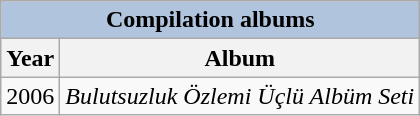<table class="wikitable">
<tr>
<th colspan="4" style="background: LightSteelBlue;">Compilation albums</th>
</tr>
<tr>
<th>Year</th>
<th>Album</th>
</tr>
<tr>
<td>2006</td>
<td><em>Bulutsuzluk Özlemi Üçlü Albüm Seti</em></td>
</tr>
</table>
